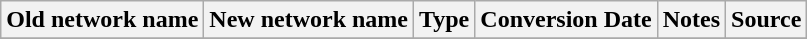<table class="wikitable">
<tr>
<th>Old network name</th>
<th>New network name</th>
<th>Type</th>
<th>Conversion Date</th>
<th>Notes</th>
<th>Source</th>
</tr>
<tr>
</tr>
</table>
